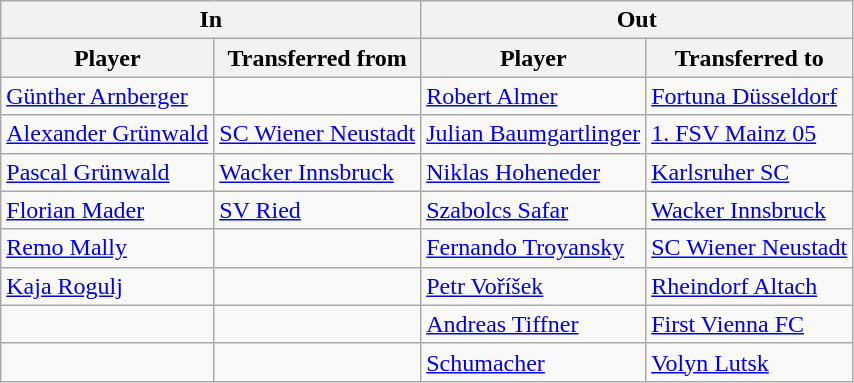<table class="wikitable">
<tr>
<th colspan="2">In</th>
<th colspan="2">Out</th>
</tr>
<tr>
<th>Player</th>
<th>Transferred from</th>
<th>Player</th>
<th>Transferred to</th>
</tr>
<tr>
<td><a href='#'>Günther Arnberger</a></td>
<td></td>
<td><a href='#'>Robert Almer</a></td>
<td><a href='#'>Fortuna Düsseldorf</a></td>
</tr>
<tr>
<td><a href='#'>Alexander Grünwald</a></td>
<td><a href='#'>SC Wiener Neustadt</a></td>
<td><a href='#'>Julian Baumgartlinger</a></td>
<td><a href='#'>1. FSV Mainz 05</a></td>
</tr>
<tr>
<td><a href='#'>Pascal Grünwald</a></td>
<td><a href='#'>Wacker Innsbruck</a></td>
<td><a href='#'>Niklas Hoheneder</a></td>
<td><a href='#'>Karlsruher SC</a></td>
</tr>
<tr>
<td><a href='#'>Florian Mader</a></td>
<td><a href='#'>SV Ried</a></td>
<td><a href='#'>Szabolcs Safar</a></td>
<td><a href='#'>Wacker Innsbruck</a></td>
</tr>
<tr>
<td><a href='#'>Remo Mally</a></td>
<td></td>
<td><a href='#'>Fernando Troyansky</a></td>
<td><a href='#'>SC Wiener Neustadt</a></td>
</tr>
<tr>
<td><a href='#'>Kaja Rogulj</a></td>
<td></td>
<td><a href='#'>Petr Voříšek</a></td>
<td><a href='#'>Rheindorf Altach</a></td>
</tr>
<tr>
<td></td>
<td></td>
<td><a href='#'>Andreas Tiffner</a></td>
<td><a href='#'>First Vienna FC</a></td>
</tr>
<tr>
<td></td>
<td></td>
<td><a href='#'>Schumacher</a></td>
<td><a href='#'>Volyn Lutsk</a></td>
</tr>
</table>
